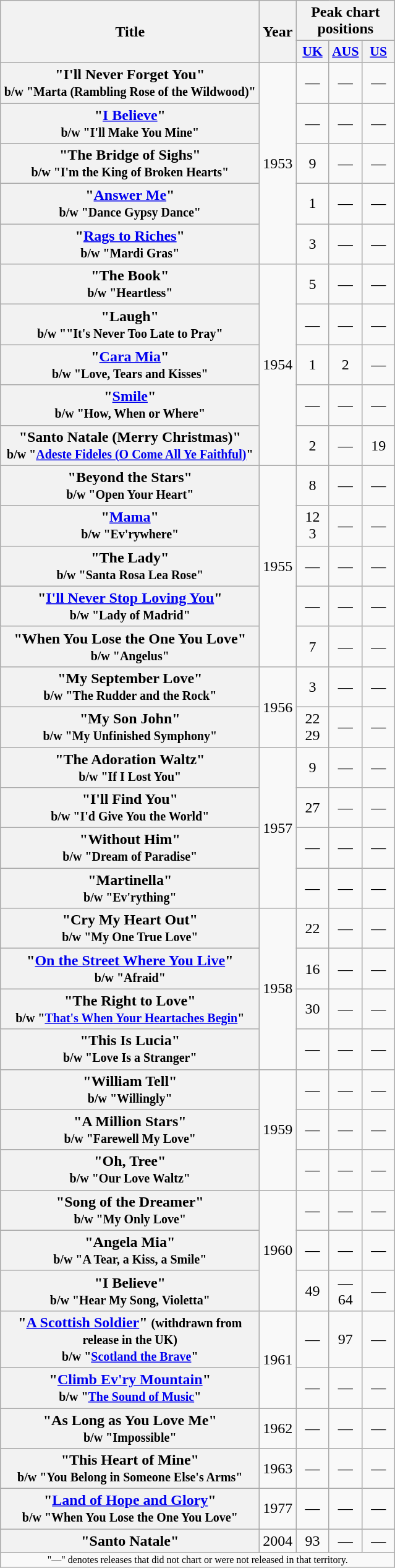<table class="wikitable plainrowheaders" style="text-align:center;">
<tr>
<th rowspan="2" scope="col" style="width:17em;">Title</th>
<th rowspan="2" scope="col" style="width:2em;">Year</th>
<th colspan="3">Peak chart positions</th>
</tr>
<tr>
<th scope="col" style="width:2em;font-size:90%;"><a href='#'>UK</a><br></th>
<th scope="col" style="width:2em;font-size:90%;"><a href='#'>AUS</a><br></th>
<th scope="col" style="width:2em;font-size:90%;"><a href='#'>US</a><br></th>
</tr>
<tr>
<th scope="row">"I'll Never Forget You"<br><small>b/w "Marta (Rambling Rose of the Wildwood)"</small></th>
<td rowspan="5">1953</td>
<td>—</td>
<td>—</td>
<td>—</td>
</tr>
<tr>
<th scope="row">"<a href='#'>I Believe</a>"<br><small>b/w "I'll Make You Mine"</small></th>
<td>—</td>
<td>—</td>
<td>—</td>
</tr>
<tr>
<th scope="row">"The Bridge of Sighs"<br><small>b/w "I'm the King of Broken Hearts"</small></th>
<td>9</td>
<td>—</td>
<td>—</td>
</tr>
<tr>
<th scope="row">"<a href='#'>Answer Me</a>"<br><small>b/w "Dance Gypsy Dance"</small></th>
<td>1</td>
<td>—</td>
<td>—</td>
</tr>
<tr>
<th scope="row">"<a href='#'>Rags to Riches</a>"<br><small>b/w "Mardi Gras"</small></th>
<td>3</td>
<td>—</td>
<td>—</td>
</tr>
<tr>
<th scope="row">"The Book"<br><small>b/w "Heartless"</small></th>
<td rowspan="5">1954</td>
<td>5</td>
<td>—</td>
<td>—</td>
</tr>
<tr>
<th scope="row">"Laugh"<br><small>b/w ""It's Never Too Late to Pray"</small></th>
<td>—</td>
<td>—</td>
<td>—</td>
</tr>
<tr>
<th scope="row">"<a href='#'>Cara Mia</a>"<br><small>b/w "Love, Tears and Kisses"</small></th>
<td>1</td>
<td>2</td>
<td>—</td>
</tr>
<tr>
<th scope="row">"<a href='#'>Smile</a>"<br><small>b/w "How, When or Where"</small></th>
<td>—</td>
<td>—</td>
<td>—</td>
</tr>
<tr>
<th scope="row">"Santo Natale (Merry Christmas)"<br><small>b/w "<a href='#'>Adeste Fideles (O Come All Ye Faithful)</a>"</small></th>
<td>2</td>
<td>—</td>
<td>19</td>
</tr>
<tr>
<th scope="row">"Beyond the Stars"<br><small>b/w "Open Your Heart"</small></th>
<td rowspan="5">1955</td>
<td>8</td>
<td>—</td>
<td>—</td>
</tr>
<tr>
<th scope="row">"<a href='#'>Mama</a>"<br><small>b/w "Ev'rywhere"</small></th>
<td>12<br>3</td>
<td>—</td>
<td>—</td>
</tr>
<tr>
<th scope="row">"The Lady"<br><small>b/w "Santa Rosa Lea Rose"</small></th>
<td>—</td>
<td>—</td>
<td>—</td>
</tr>
<tr>
<th scope="row">"<a href='#'>I'll Never Stop Loving You</a>"<br><small>b/w "Lady of Madrid"</small></th>
<td>—</td>
<td>—</td>
<td>—</td>
</tr>
<tr>
<th scope="row">"When You Lose the One You Love"<br><small>b/w "Angelus"</small></th>
<td>7</td>
<td>—</td>
<td>—</td>
</tr>
<tr>
<th scope="row">"My September Love"<br><small>b/w "The Rudder and the Rock"</small></th>
<td rowspan="2">1956</td>
<td>3</td>
<td>—</td>
<td>—</td>
</tr>
<tr>
<th scope="row">"My Son John"<br><small>b/w "My Unfinished Symphony"</small></th>
<td>22<br>29</td>
<td>—</td>
<td>—</td>
</tr>
<tr>
<th scope="row">"The Adoration Waltz"<br><small>b/w "If I Lost You"</small></th>
<td rowspan="4">1957</td>
<td>9</td>
<td>—</td>
<td>—</td>
</tr>
<tr>
<th scope="row">"I'll Find You"<br><small>b/w "I'd Give You the World"</small></th>
<td>27</td>
<td>—</td>
<td>—</td>
</tr>
<tr>
<th scope="row">"Without Him"<br><small>b/w "Dream of Paradise"</small></th>
<td>—</td>
<td>—</td>
<td>—</td>
</tr>
<tr>
<th scope="row">"Martinella"<br><small>b/w "Ev'rything"</small></th>
<td>—</td>
<td>—</td>
<td>—</td>
</tr>
<tr>
<th scope="row">"Cry My Heart Out"<br><small>b/w "My One True Love"</small></th>
<td rowspan="4">1958</td>
<td>22</td>
<td>—</td>
<td>—</td>
</tr>
<tr>
<th scope="row">"<a href='#'>On the Street Where You Live</a>"<br><small>b/w "Afraid"</small></th>
<td>16</td>
<td>—</td>
<td>—</td>
</tr>
<tr>
<th scope="row">"The Right to Love"<br><small>b/w "<a href='#'>That's When Your Heartaches Begin</a>"</small></th>
<td>30</td>
<td>—</td>
<td>—</td>
</tr>
<tr>
<th scope="row">"This Is Lucia"<br><small>b/w "Love Is a Stranger"</small></th>
<td>—</td>
<td>—</td>
<td>—</td>
</tr>
<tr>
<th scope="row">"William Tell"<br><small>b/w "Willingly"</small></th>
<td rowspan="3">1959</td>
<td>—</td>
<td>—</td>
<td>—</td>
</tr>
<tr>
<th scope="row">"A Million Stars"<br><small>b/w "Farewell My Love"</small></th>
<td>—</td>
<td>—</td>
<td>—</td>
</tr>
<tr>
<th scope="row">"Oh, Tree"<br><small>b/w "Our Love Waltz"</small></th>
<td>—</td>
<td>—</td>
<td>—</td>
</tr>
<tr>
<th scope="row">"Song of the Dreamer"<br><small>b/w "My Only Love"</small></th>
<td rowspan="3">1960</td>
<td>—</td>
<td>—</td>
<td>—</td>
</tr>
<tr>
<th scope="row">"Angela Mia"<br><small>b/w "A Tear, a Kiss, a Smile"</small></th>
<td>—</td>
<td>—</td>
<td>—</td>
</tr>
<tr>
<th scope="row">"I Believe"<br><small>b/w "Hear My Song, Violetta"</small></th>
<td>49</td>
<td>—<br>64</td>
<td>—</td>
</tr>
<tr>
<th scope="row">"<a href='#'>A Scottish Soldier</a>" <small>(withdrawn from release in the UK)</small><br><small>b/w "<a href='#'>Scotland the Brave</a>"</small></th>
<td rowspan="2">1961</td>
<td>—</td>
<td>97</td>
<td>—</td>
</tr>
<tr>
<th scope="row">"<a href='#'>Climb Ev'ry Mountain</a>"<br><small>b/w "<a href='#'>The Sound of Music</a>"</small></th>
<td>—</td>
<td>—</td>
<td>—</td>
</tr>
<tr>
<th scope="row">"As Long as You Love Me"<br><small>b/w "Impossible"</small></th>
<td>1962</td>
<td>—</td>
<td>—</td>
<td>—</td>
</tr>
<tr>
<th scope="row">"This Heart of Mine"<br><small>b/w "You Belong in Someone Else's Arms"</small></th>
<td>1963</td>
<td>—</td>
<td>—</td>
<td>—</td>
</tr>
<tr>
<th scope="row">"<a href='#'>Land of Hope and Glory</a>"<br><small>b/w "When You Lose the One You Love"</small></th>
<td>1977</td>
<td>—</td>
<td>—</td>
<td>—</td>
</tr>
<tr>
<th scope="row">"Santo Natale"</th>
<td>2004</td>
<td>93</td>
<td>—</td>
<td>—</td>
</tr>
<tr>
<td colspan="5" style="font-size:8pt">"—" denotes releases that did not chart or were not released in that territory.</td>
</tr>
</table>
